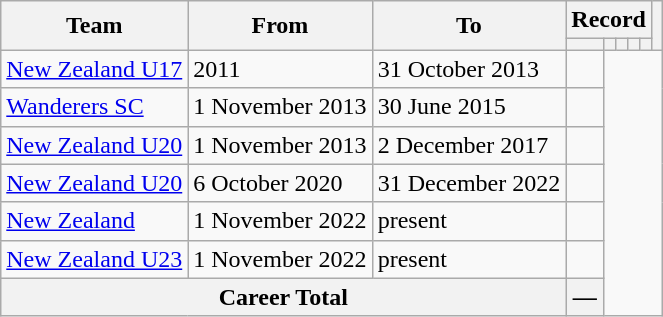<table class="wikitable" style="text-align: left;">
<tr>
<th rowspan="2">Team</th>
<th rowspan="2">From</th>
<th rowspan="2">To</th>
<th colspan="5">Record</th>
<th rowspan="2"></th>
</tr>
<tr>
<th></th>
<th></th>
<th></th>
<th></th>
<th></th>
</tr>
<tr>
<td><a href='#'>New Zealand U17</a></td>
<td>2011</td>
<td>31 October 2013<br></td>
<td></td>
</tr>
<tr>
<td><a href='#'>Wanderers SC</a></td>
<td>1 November 2013</td>
<td>30 June 2015<br></td>
<td></td>
</tr>
<tr>
<td><a href='#'>New Zealand U20</a></td>
<td>1 November 2013</td>
<td>2 December 2017<br></td>
<td></td>
</tr>
<tr>
<td><a href='#'>New Zealand U20</a></td>
<td>6 October 2020</td>
<td>31 December 2022<br></td>
<td></td>
</tr>
<tr>
<td><a href='#'>New Zealand</a></td>
<td>1 November 2022</td>
<td>present<br></td>
<td></td>
</tr>
<tr>
<td><a href='#'>New Zealand U23</a></td>
<td>1 November 2022</td>
<td>present<br></td>
<td></td>
</tr>
<tr>
<th colspan=3><strong>Career Total</strong><br></th>
<th>—</th>
</tr>
</table>
